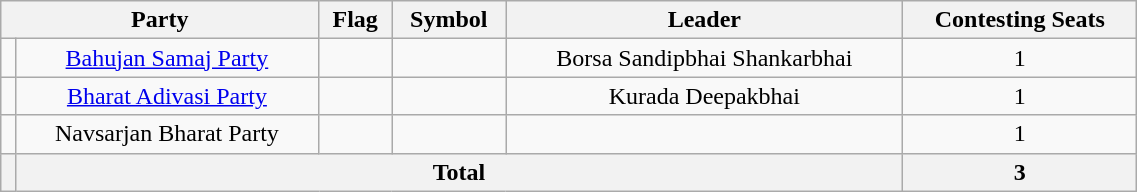<table class="wikitable" width="60%" style="text-align:center">
<tr>
<th colspan="2">Party</th>
<th>Flag</th>
<th>Symbol</th>
<th>Leader</th>
<th>Contesting Seats</th>
</tr>
<tr>
<td></td>
<td><a href='#'>Bahujan Samaj Party</a></td>
<td></td>
<td></td>
<td>Borsa Sandipbhai Shankarbhai</td>
<td>1</td>
</tr>
<tr>
<td></td>
<td><a href='#'>Bharat Adivasi Party</a></td>
<td></td>
<td></td>
<td>Kurada Deepakbhai</td>
<td>1</td>
</tr>
<tr>
<td></td>
<td>Navsarjan Bharat Party</td>
<td></td>
<td></td>
<td></td>
<td>1</td>
</tr>
<tr>
<th></th>
<th colspan=4><strong>Total</strong></th>
<th>3</th>
</tr>
</table>
